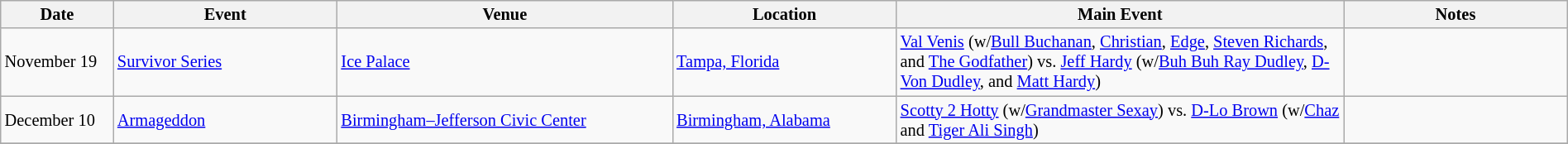<table class="sortable wikitable succession-box" style="font-size:85%; width:100%">
<tr>
<th scope="col" style="width:5%;">Date</th>
<th scope="col" style="width:10%;">Event</th>
<th scope="col" style="width:15%;">Venue</th>
<th scope="col" style="width:10%;">Location</th>
<th scope="col" style="width:20%;">Main Event</th>
<th scope="col" style="width:10%;">Notes</th>
</tr>
<tr>
<td>November 19</td>
<td><a href='#'>Survivor Series</a></td>
<td><a href='#'>Ice Palace</a></td>
<td><a href='#'>Tampa, Florida</a></td>
<td><a href='#'>Val Venis</a> (w/<a href='#'>Bull Buchanan</a>, <a href='#'>Christian</a>, <a href='#'>Edge</a>, <a href='#'>Steven Richards</a>, and <a href='#'>The Godfather</a>) vs. <a href='#'>Jeff Hardy</a> (w/<a href='#'>Buh Buh Ray Dudley</a>, <a href='#'>D-Von Dudley</a>, and <a href='#'>Matt Hardy</a>)</td>
<td></td>
</tr>
<tr>
<td>December 10</td>
<td><a href='#'>Armageddon</a></td>
<td><a href='#'>Birmingham–Jefferson Civic Center</a></td>
<td><a href='#'>Birmingham, Alabama</a></td>
<td><a href='#'>Scotty 2 Hotty</a> (w/<a href='#'>Grandmaster Sexay</a>) vs. <a href='#'>D-Lo Brown</a> (w/<a href='#'>Chaz</a> and <a href='#'>Tiger Ali Singh</a>)</td>
<td></td>
</tr>
<tr>
</tr>
</table>
